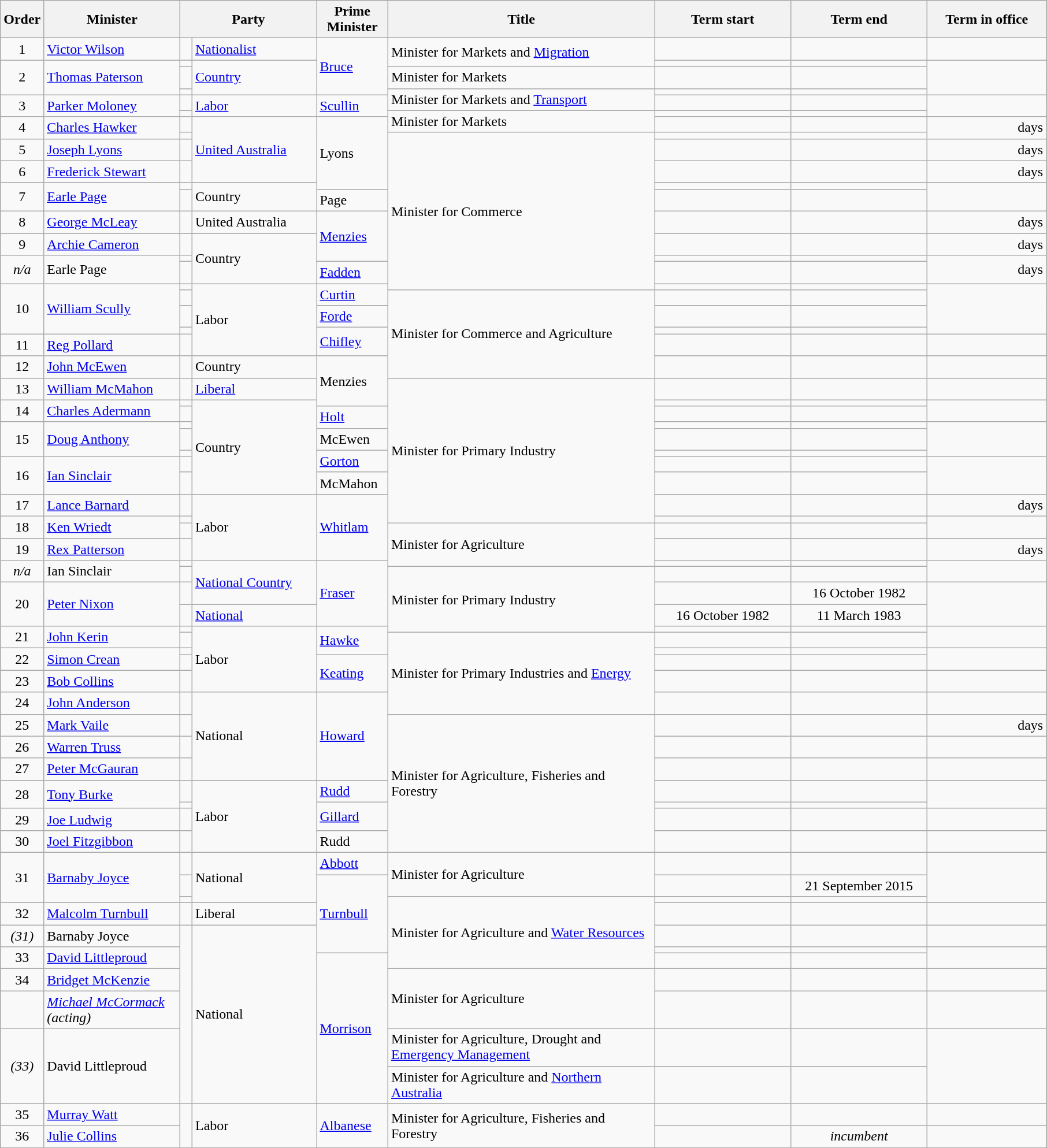<table class="wikitable">
<tr>
<th width=5>Order</th>
<th width=150>Minister</th>
<th width=150 colspan="2">Party</th>
<th width=75>Prime Minister</th>
<th width=300>Title</th>
<th width=150>Term start</th>
<th width=150>Term end</th>
<th width=130>Term in office</th>
</tr>
<tr>
<td align=center>1</td>
<td><a href='#'>Victor Wilson</a></td>
<td> </td>
<td><a href='#'>Nationalist</a></td>
<td rowspan=4><a href='#'>Bruce</a></td>
<td rowspan=2>Minister for Markets and <a href='#'>Migration</a></td>
<td align=center></td>
<td align=center></td>
<td align=right></td>
</tr>
<tr>
<td rowspan=3 align=center>2</td>
<td rowspan=3><a href='#'>Thomas Paterson</a></td>
<td></td>
<td rowspan=3><a href='#'>Country</a></td>
<td align=center></td>
<td align=center></td>
<td rowspan=3 align=right></td>
</tr>
<tr>
<td></td>
<td>Minister for Markets</td>
<td align=center></td>
<td align=center></td>
</tr>
<tr>
<td></td>
<td rowspan=2>Minister for Markets and <a href='#'>Transport</a></td>
<td align=center></td>
<td align=center></td>
</tr>
<tr>
<td rowspan=2 align=center>3</td>
<td rowspan=2><a href='#'>Parker Moloney</a></td>
<td></td>
<td rowspan=2><a href='#'>Labor</a></td>
<td rowspan=2><a href='#'>Scullin</a></td>
<td align=center></td>
<td align=center></td>
<td rowspan=2 align=right></td>
</tr>
<tr>
<td></td>
<td rowspan=2>Minister for Markets</td>
<td align=center></td>
<td align=center></td>
</tr>
<tr>
<td rowspan=2 align=center>4</td>
<td rowspan=2><a href='#'>Charles Hawker</a></td>
<td></td>
<td rowspan=4><a href='#'>United Australia</a></td>
<td rowspan=5>Lyons</td>
<td align=center></td>
<td align=center></td>
<td rowspan=2 align=right> days</td>
</tr>
<tr>
<td></td>
<td rowspan=10>Minister for Commerce</td>
<td align=center></td>
<td align=center></td>
</tr>
<tr>
<td align=center>5</td>
<td><a href='#'>Joseph Lyons</a></td>
<td></td>
<td align=center></td>
<td align=center></td>
<td align=right> days</td>
</tr>
<tr>
<td align=center>6</td>
<td><a href='#'>Frederick Stewart</a></td>
<td></td>
<td align=center></td>
<td align=center></td>
<td align=right> days</td>
</tr>
<tr>
<td rowspan=2 align=center>7</td>
<td rowspan=2><a href='#'>Earle Page</a></td>
<td></td>
<td rowspan=2>Country</td>
<td align=center></td>
<td align=center></td>
<td rowspan=2 align=right></td>
</tr>
<tr>
<td></td>
<td>Page</td>
<td align=center></td>
<td align=center></td>
</tr>
<tr>
<td align=center>8</td>
<td><a href='#'>George McLeay</a></td>
<td></td>
<td>United Australia</td>
<td rowspan=3><a href='#'>Menzies</a></td>
<td align=center></td>
<td align=center></td>
<td align=right> days</td>
</tr>
<tr>
<td align=center>9</td>
<td><a href='#'>Archie Cameron</a></td>
<td></td>
<td rowspan=3>Country</td>
<td align=center></td>
<td align=center></td>
<td align=right> days</td>
</tr>
<tr>
<td rowspan=2 align=center><em>n/a</em></td>
<td rowspan=2>Earle Page</td>
<td></td>
<td align=center></td>
<td align=center></td>
<td rowspan=2 align=right> days</td>
</tr>
<tr>
<td></td>
<td><a href='#'>Fadden</a></td>
<td align=center></td>
<td align=center></td>
</tr>
<tr>
<td rowspan=4 align=center>10</td>
<td rowspan=4><a href='#'>William Scully</a></td>
<td></td>
<td rowspan=5>Labor</td>
<td rowspan=2><a href='#'>Curtin</a></td>
<td align=center></td>
<td align=center></td>
<td rowspan=4 align=right></td>
</tr>
<tr>
<td></td>
<td rowspan=5>Minister for Commerce and Agriculture</td>
<td align=center></td>
<td align=center></td>
</tr>
<tr>
<td></td>
<td><a href='#'>Forde</a></td>
<td align=center></td>
<td align=center></td>
</tr>
<tr>
<td></td>
<td rowspan=2><a href='#'>Chifley</a></td>
<td align=center></td>
<td align=center></td>
</tr>
<tr>
<td align=center>11</td>
<td><a href='#'>Reg Pollard</a></td>
<td></td>
<td align=center></td>
<td align=center></td>
<td align=right></td>
</tr>
<tr>
<td align=center>12</td>
<td><a href='#'>John McEwen</a></td>
<td></td>
<td>Country</td>
<td rowspan=3>Menzies</td>
<td align=center></td>
<td align=center></td>
<td align=right></td>
</tr>
<tr>
<td align=center>13</td>
<td><a href='#'>William McMahon</a></td>
<td></td>
<td><a href='#'>Liberal</a></td>
<td rowspan=10>Minister for Primary Industry</td>
<td align=center></td>
<td align=center></td>
<td align=right></td>
</tr>
<tr>
<td rowspan=2 align=center>14</td>
<td rowspan=2><a href='#'>Charles Adermann</a></td>
<td></td>
<td rowspan=7>Country</td>
<td align=center></td>
<td align=center></td>
<td rowspan=2 align=right><strong></strong></td>
</tr>
<tr>
<td></td>
<td rowspan=2><a href='#'>Holt</a></td>
<td align=center></td>
<td align=center></td>
</tr>
<tr>
<td rowspan=3 align=center>15</td>
<td rowspan=3><a href='#'>Doug Anthony</a></td>
<td></td>
<td align=center></td>
<td align=center></td>
<td rowspan=3 align=right></td>
</tr>
<tr>
<td></td>
<td>McEwen</td>
<td align=center></td>
<td align=center></td>
</tr>
<tr>
<td></td>
<td rowspan=2><a href='#'>Gorton</a></td>
<td align=center></td>
<td align=center></td>
</tr>
<tr>
<td rowspan=2 align=center>16</td>
<td rowspan=2><a href='#'>Ian Sinclair</a></td>
<td></td>
<td align=center></td>
<td align=center></td>
<td rowspan=2 align=right></td>
</tr>
<tr>
<td></td>
<td>McMahon</td>
<td align=center></td>
<td align=center></td>
</tr>
<tr>
<td align=center>17</td>
<td><a href='#'>Lance Barnard</a></td>
<td></td>
<td rowspan=4>Labor</td>
<td rowspan=4><a href='#'>Whitlam</a></td>
<td align=center></td>
<td align=center></td>
<td align=right> days</td>
</tr>
<tr>
<td rowspan=2 align=center>18</td>
<td rowspan=2><a href='#'>Ken Wriedt</a></td>
<td></td>
<td align=center></td>
<td align=center></td>
<td rowspan=2 align=right></td>
</tr>
<tr>
<td></td>
<td rowspan=3>Minister for Agriculture</td>
<td align=center></td>
<td align=center></td>
</tr>
<tr>
<td align=center>19</td>
<td><a href='#'>Rex Patterson</a></td>
<td></td>
<td align=center></td>
<td align=center></td>
<td align=right> days</td>
</tr>
<tr>
<td rowspan=2 align=center><em>n/a</em></td>
<td rowspan=2>Ian Sinclair</td>
<td></td>
<td rowspan=3><a href='#'>National Country</a></td>
<td rowspan=4><a href='#'>Fraser</a></td>
<td align=center></td>
<td align=center></td>
<td rowspan=2 align=right></td>
</tr>
<tr>
<td></td>
<td rowspan=4>Minister for Primary Industry</td>
<td align=center></td>
<td align=center></td>
</tr>
<tr>
<td rowspan=2 align=center>20</td>
<td rowspan=2><a href='#'>Peter Nixon</a></td>
<td></td>
<td align=center></td>
<td align=center>16 October 1982</td>
<td rowspan=2 align=right></td>
</tr>
<tr>
<td></td>
<td><a href='#'>National</a></td>
<td align=center>16 October 1982</td>
<td align=center>11 March 1983</td>
</tr>
<tr>
<td rowspan=2 align=center>21</td>
<td rowspan=2><a href='#'>John Kerin</a></td>
<td></td>
<td rowspan=5>Labor</td>
<td rowspan=3><a href='#'>Hawke</a></td>
<td align=center></td>
<td align=center></td>
<td rowspan=2 align=right></td>
</tr>
<tr>
<td></td>
<td rowspan=5>Minister for Primary Industries and <a href='#'>Energy</a></td>
<td align=center></td>
<td align=center></td>
</tr>
<tr>
<td rowspan=2 align=center>22</td>
<td rowspan=2><a href='#'>Simon Crean</a></td>
<td></td>
<td align=center></td>
<td align=center></td>
<td rowspan=2 align=right></td>
</tr>
<tr>
<td></td>
<td rowspan=2><a href='#'>Keating</a></td>
<td align=center></td>
<td align=center></td>
</tr>
<tr>
<td align=center>23</td>
<td><a href='#'>Bob Collins</a></td>
<td></td>
<td align=center></td>
<td align=center></td>
<td align=right></td>
</tr>
<tr>
<td align=center>24</td>
<td><a href='#'>John Anderson</a></td>
<td></td>
<td rowspan=4>National</td>
<td rowspan=4><a href='#'>Howard</a></td>
<td align=center></td>
<td align=center></td>
<td align=right></td>
</tr>
<tr>
<td align=center>25</td>
<td><a href='#'>Mark Vaile</a></td>
<td></td>
<td rowspan=7>Minister for Agriculture, Fisheries and Forestry</td>
<td align=center></td>
<td align=center></td>
<td align=right> days</td>
</tr>
<tr>
<td align=center>26</td>
<td><a href='#'>Warren Truss</a></td>
<td></td>
<td align=center></td>
<td align=center></td>
<td align=right></td>
</tr>
<tr>
<td align=center>27</td>
<td><a href='#'>Peter McGauran</a></td>
<td></td>
<td align=center></td>
<td align=center></td>
<td align=right></td>
</tr>
<tr>
<td rowspan=2 align=center>28</td>
<td rowspan=2><a href='#'>Tony Burke</a></td>
<td></td>
<td rowspan=4>Labor</td>
<td><a href='#'>Rudd</a></td>
<td align=center></td>
<td align=center></td>
<td rowspan=2 align=right></td>
</tr>
<tr>
<td></td>
<td rowspan=2><a href='#'>Gillard</a></td>
<td align=center></td>
<td align=center></td>
</tr>
<tr>
<td align=center>29</td>
<td><a href='#'>Joe Ludwig</a></td>
<td></td>
<td align=center></td>
<td align=center></td>
<td align=right></td>
</tr>
<tr>
<td align=center>30</td>
<td><a href='#'>Joel Fitzgibbon</a></td>
<td></td>
<td>Rudd</td>
<td align=center></td>
<td align=center></td>
<td align=right></td>
</tr>
<tr>
<td rowspan=3 align=center>31</td>
<td rowspan=3><a href='#'>Barnaby Joyce</a></td>
<td></td>
<td rowspan=3>National</td>
<td><a href='#'>Abbott</a></td>
<td rowspan=2>Minister for Agriculture</td>
<td align=center></td>
<td align=center></td>
<td rowspan=3 align=right></td>
</tr>
<tr>
<td></td>
<td rowspan=5><a href='#'>Turnbull</a></td>
<td align=center></td>
<td align=center>21 September 2015</td>
</tr>
<tr>
<td></td>
<td rowspan=5>Minister for Agriculture and <a href='#'>Water Resources</a></td>
<td align=center></td>
<td align=center></td>
</tr>
<tr>
<td align=center>32</td>
<td><a href='#'>Malcolm Turnbull</a></td>
<td></td>
<td>Liberal</td>
<td align=center></td>
<td align=center></td>
<td align=right></td>
</tr>
<tr>
<td align=center><em>(31)</em></td>
<td>Barnaby Joyce</td>
<td rowspan=7 ></td>
<td rowspan=7>National</td>
<td align=center></td>
<td align=center></td>
<td align=right></td>
</tr>
<tr>
<td rowspan=2 align=center>33</td>
<td rowspan=2><a href='#'>David Littleproud</a></td>
<td align=center></td>
<td align=center></td>
<td rowspan=2 align=right></td>
</tr>
<tr>
<td rowspan=5><a href='#'>Morrison</a></td>
<td align=center></td>
<td align=center></td>
</tr>
<tr>
<td align=center>34</td>
<td><a href='#'>Bridget McKenzie</a></td>
<td rowspan=2>Minister for Agriculture</td>
<td align=center></td>
<td align=center></td>
<td align=right></td>
</tr>
<tr>
<td align=center></td>
<td><em><a href='#'>Michael McCormack</a><br>(acting)</em></td>
<td align=center></td>
<td align=center></td>
<td align=right></td>
</tr>
<tr>
<td rowspan=2 align=center><em>(33)</em></td>
<td rowspan=2>David Littleproud</td>
<td>Minister for Agriculture, Drought and <a href='#'>Emergency Management</a></td>
<td align=center></td>
<td align=center></td>
<td rowspan=2 align=right></td>
</tr>
<tr>
<td>Minister for Agriculture and <a href='#'>Northern Australia</a></td>
<td align=center></td>
<td align=center></td>
</tr>
<tr>
<td align=center>35</td>
<td><a href='#'>Murray Watt</a></td>
<td rowspan=2 ></td>
<td rowspan=2>Labor</td>
<td rowspan=2><a href='#'>Albanese</a></td>
<td rowspan=2>Minister for Agriculture, Fisheries and Forestry</td>
<td align=center></td>
<td align=center></td>
<td align=right></td>
</tr>
<tr>
<td align=center>36</td>
<td><a href='#'>Julie Collins</a></td>
<td align=center></td>
<td align=center><em>incumbent</em></td>
<td align=right></td>
</tr>
</table>
